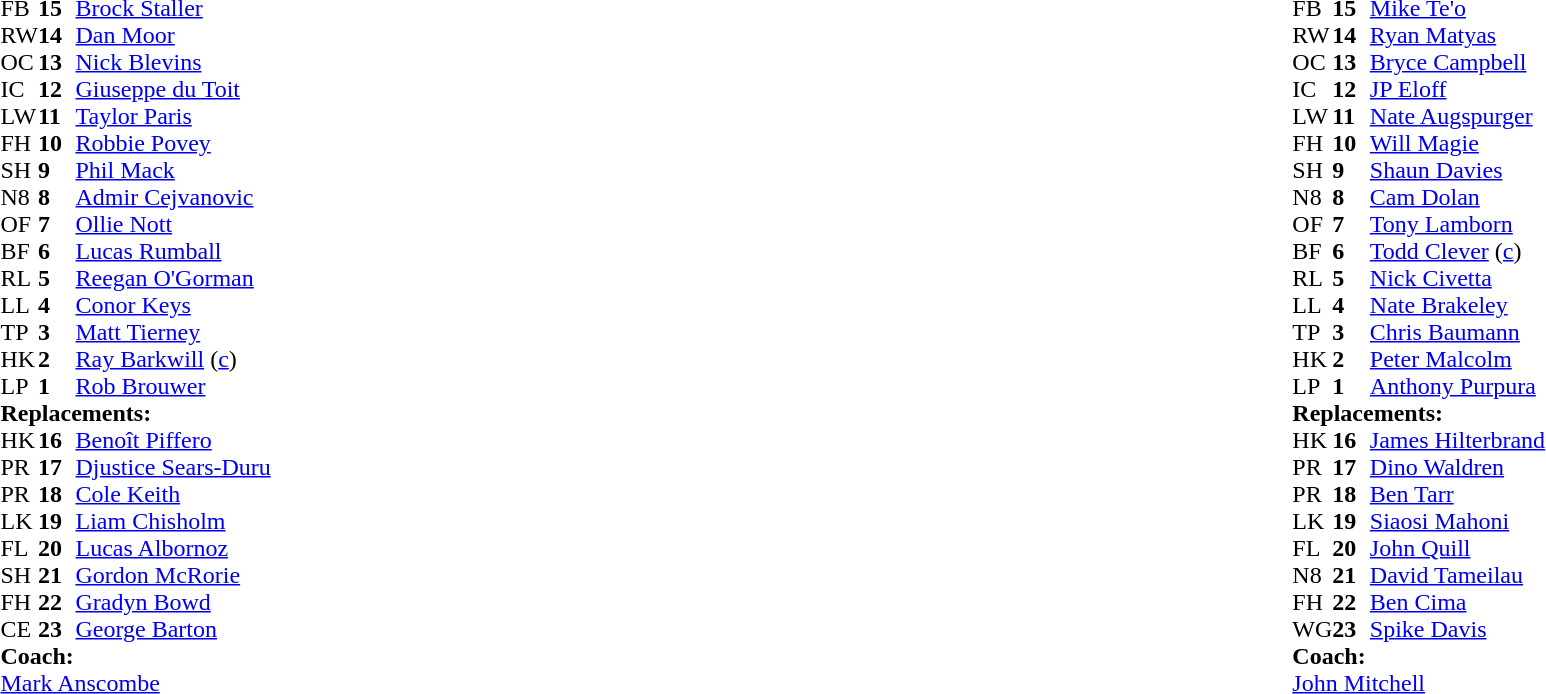<table style="width:100%">
<tr>
<td style="vertical-align:top; width:50%"><br><table cellspacing="0" cellpadding="0">
<tr>
<th width="25"></th>
<th width="25"></th>
</tr>
<tr>
<td>FB</td>
<td><strong>15</strong></td>
<td><a href='#'>Brock Staller</a></td>
</tr>
<tr>
<td>RW</td>
<td><strong>14</strong></td>
<td><a href='#'>Dan Moor</a></td>
</tr>
<tr>
<td>OC</td>
<td><strong>13</strong></td>
<td><a href='#'>Nick Blevins</a></td>
<td></td>
<td></td>
</tr>
<tr>
<td>IC</td>
<td><strong>12</strong></td>
<td><a href='#'>Giuseppe du Toit</a></td>
</tr>
<tr>
<td>LW</td>
<td><strong>11</strong></td>
<td><a href='#'>Taylor Paris</a></td>
<td></td>
<td></td>
</tr>
<tr>
<td>FH</td>
<td><strong>10</strong></td>
<td><a href='#'>Robbie Povey</a></td>
</tr>
<tr>
<td>SH</td>
<td><strong>9</strong></td>
<td><a href='#'>Phil Mack</a></td>
<td></td>
<td></td>
</tr>
<tr>
<td>N8</td>
<td><strong>8</strong></td>
<td><a href='#'>Admir Cejvanovic</a></td>
</tr>
<tr>
<td>OF</td>
<td><strong>7</strong></td>
<td><a href='#'>Ollie Nott</a></td>
<td></td>
<td></td>
</tr>
<tr>
<td>BF</td>
<td><strong>6</strong></td>
<td><a href='#'>Lucas Rumball</a></td>
</tr>
<tr>
<td>RL</td>
<td><strong>5</strong></td>
<td><a href='#'>Reegan O'Gorman</a></td>
</tr>
<tr>
<td>LL</td>
<td><strong>4</strong></td>
<td><a href='#'>Conor Keys</a></td>
</tr>
<tr>
<td>TP</td>
<td><strong>3</strong></td>
<td><a href='#'>Matt Tierney</a></td>
<td></td>
<td></td>
</tr>
<tr>
<td>HK</td>
<td><strong>2</strong></td>
<td><a href='#'>Ray Barkwill</a> (<a href='#'>c</a>)</td>
<td></td>
<td></td>
</tr>
<tr>
<td>LP</td>
<td><strong>1</strong></td>
<td><a href='#'>Rob Brouwer</a></td>
<td></td>
<td></td>
</tr>
<tr>
<td colspan=3><strong>Replacements:</strong></td>
</tr>
<tr>
<td>HK</td>
<td><strong>16</strong></td>
<td><a href='#'>Benoît Piffero</a></td>
<td></td>
<td></td>
</tr>
<tr>
<td>PR</td>
<td><strong>17</strong></td>
<td><a href='#'>Djustice Sears-Duru</a></td>
<td></td>
<td></td>
</tr>
<tr>
<td>PR</td>
<td><strong>18</strong></td>
<td><a href='#'>Cole Keith</a></td>
<td></td>
<td></td>
</tr>
<tr>
<td>LK</td>
<td><strong>19</strong></td>
<td><a href='#'>Liam Chisholm</a></td>
</tr>
<tr>
<td>FL</td>
<td><strong>20</strong></td>
<td><a href='#'>Lucas Albornoz</a></td>
<td></td>
<td></td>
</tr>
<tr>
<td>SH</td>
<td><strong>21</strong></td>
<td><a href='#'>Gordon McRorie</a></td>
<td></td>
<td></td>
</tr>
<tr>
<td>FH</td>
<td><strong>22</strong></td>
<td><a href='#'>Gradyn Bowd</a></td>
<td></td>
<td></td>
</tr>
<tr>
<td>CE</td>
<td><strong>23</strong></td>
<td><a href='#'>George Barton</a></td>
<td></td>
<td></td>
</tr>
<tr>
<td colspan=3><strong>Coach:</strong></td>
</tr>
<tr>
<td colspan="4"> <a href='#'>Mark Anscombe</a></td>
</tr>
</table>
</td>
<td style="vertical-align:top"></td>
<td style="vertical-align:top; width:50%"><br><table cellspacing="0" cellpadding="0" style="margin:auto">
<tr>
<th width="25"></th>
<th width="25"></th>
</tr>
<tr>
<td>FB</td>
<td><strong>15</strong></td>
<td><a href='#'>Mike Te'o</a></td>
</tr>
<tr>
<td>RW</td>
<td><strong>14</strong></td>
<td><a href='#'>Ryan Matyas</a></td>
<td></td>
<td></td>
</tr>
<tr>
<td>OC</td>
<td><strong>13</strong></td>
<td><a href='#'>Bryce Campbell</a></td>
</tr>
<tr>
<td>IC</td>
<td><strong>12</strong></td>
<td><a href='#'>JP Eloff</a></td>
</tr>
<tr>
<td>LW</td>
<td><strong>11</strong></td>
<td><a href='#'>Nate Augspurger</a></td>
</tr>
<tr>
<td>FH</td>
<td><strong>10</strong></td>
<td><a href='#'>Will Magie</a></td>
</tr>
<tr>
<td>SH</td>
<td><strong>9</strong></td>
<td><a href='#'>Shaun Davies</a></td>
<td></td>
<td></td>
</tr>
<tr>
<td>N8</td>
<td><strong>8</strong></td>
<td><a href='#'>Cam Dolan</a></td>
</tr>
<tr>
<td>OF</td>
<td><strong>7</strong></td>
<td><a href='#'>Tony Lamborn</a></td>
<td></td>
<td></td>
</tr>
<tr>
<td>BF</td>
<td><strong>6</strong></td>
<td><a href='#'>Todd Clever</a> (<a href='#'>c</a>)</td>
<td></td>
<td></td>
</tr>
<tr>
<td>RL</td>
<td><strong>5</strong></td>
<td><a href='#'>Nick Civetta</a></td>
<td></td>
<td></td>
</tr>
<tr>
<td>LL</td>
<td><strong>4</strong></td>
<td><a href='#'>Nate Brakeley</a></td>
</tr>
<tr>
<td>TP</td>
<td><strong>3</strong></td>
<td><a href='#'>Chris Baumann</a></td>
<td></td>
<td></td>
</tr>
<tr>
<td>HK</td>
<td><strong>2</strong></td>
<td><a href='#'>Peter Malcolm</a></td>
<td></td>
<td></td>
</tr>
<tr>
<td>LP</td>
<td><strong>1</strong></td>
<td><a href='#'>Anthony Purpura</a></td>
<td></td>
<td></td>
</tr>
<tr>
<td colspan=3><strong>Replacements:</strong></td>
</tr>
<tr>
<td>HK</td>
<td><strong>16</strong></td>
<td><a href='#'>James Hilterbrand</a></td>
<td></td>
<td></td>
</tr>
<tr>
<td>PR</td>
<td><strong>17</strong></td>
<td><a href='#'>Dino Waldren</a></td>
<td></td>
<td></td>
</tr>
<tr>
<td>PR</td>
<td><strong>18</strong></td>
<td><a href='#'>Ben Tarr</a></td>
<td></td>
<td></td>
</tr>
<tr>
<td>LK</td>
<td><strong>19</strong></td>
<td><a href='#'>Siaosi Mahoni</a></td>
<td></td>
<td></td>
</tr>
<tr>
<td>FL</td>
<td><strong>20</strong></td>
<td><a href='#'>John Quill</a></td>
<td></td>
<td></td>
</tr>
<tr>
<td>N8</td>
<td><strong>21</strong></td>
<td><a href='#'>David Tameilau</a></td>
<td></td>
<td></td>
</tr>
<tr>
<td>FH</td>
<td><strong>22</strong></td>
<td><a href='#'>Ben Cima</a></td>
<td></td>
<td></td>
</tr>
<tr>
<td>WG</td>
<td><strong>23</strong></td>
<td><a href='#'>Spike Davis</a></td>
<td></td>
<td></td>
</tr>
<tr>
<td colspan=3><strong>Coach:</strong></td>
</tr>
<tr>
<td colspan="4"> <a href='#'>John Mitchell</a></td>
</tr>
</table>
</td>
</tr>
</table>
